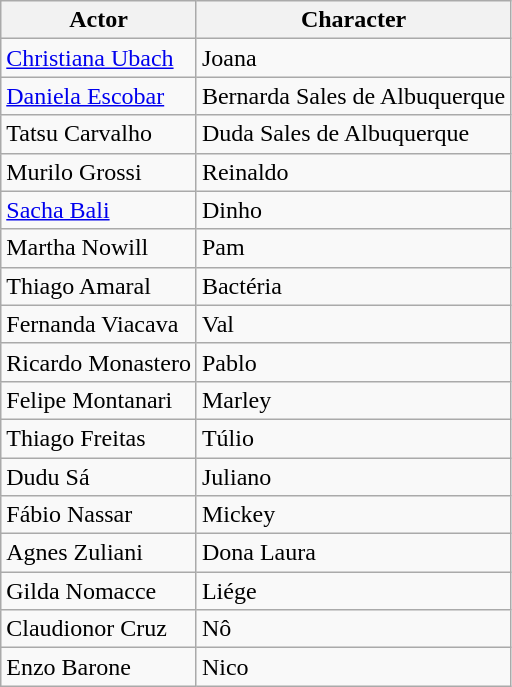<table class="wikitable">
<tr>
<th>Actor</th>
<th>Character</th>
</tr>
<tr>
<td><a href='#'>Christiana Ubach</a></td>
<td>Joana</td>
</tr>
<tr>
<td><a href='#'>Daniela Escobar</a></td>
<td>Bernarda Sales de Albuquerque</td>
</tr>
<tr>
<td>Tatsu Carvalho</td>
<td>Duda Sales de Albuquerque</td>
</tr>
<tr>
<td>Murilo Grossi</td>
<td>Reinaldo</td>
</tr>
<tr>
<td><a href='#'>Sacha Bali</a></td>
<td>Dinho</td>
</tr>
<tr>
<td>Martha Nowill</td>
<td>Pam</td>
</tr>
<tr>
<td>Thiago Amaral</td>
<td>Bactéria</td>
</tr>
<tr>
<td>Fernanda Viacava</td>
<td>Val</td>
</tr>
<tr>
<td>Ricardo Monastero</td>
<td>Pablo</td>
</tr>
<tr>
<td>Felipe Montanari</td>
<td>Marley</td>
</tr>
<tr>
<td>Thiago Freitas</td>
<td>Túlio</td>
</tr>
<tr>
<td>Dudu Sá</td>
<td>Juliano</td>
</tr>
<tr>
<td>Fábio Nassar</td>
<td>Mickey</td>
</tr>
<tr>
<td>Agnes Zuliani</td>
<td>Dona Laura</td>
</tr>
<tr>
<td>Gilda Nomacce</td>
<td>Liége</td>
</tr>
<tr>
<td>Claudionor Cruz</td>
<td>Nô</td>
</tr>
<tr>
<td>Enzo Barone</td>
<td>Nico</td>
</tr>
</table>
